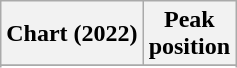<table class="wikitable sortable plainrowheaders" style="text-align:center">
<tr>
<th scope="col">Chart (2022)</th>
<th scope="col">Peak<br>position</th>
</tr>
<tr>
</tr>
<tr>
</tr>
<tr>
</tr>
<tr>
</tr>
<tr>
</tr>
<tr>
</tr>
</table>
